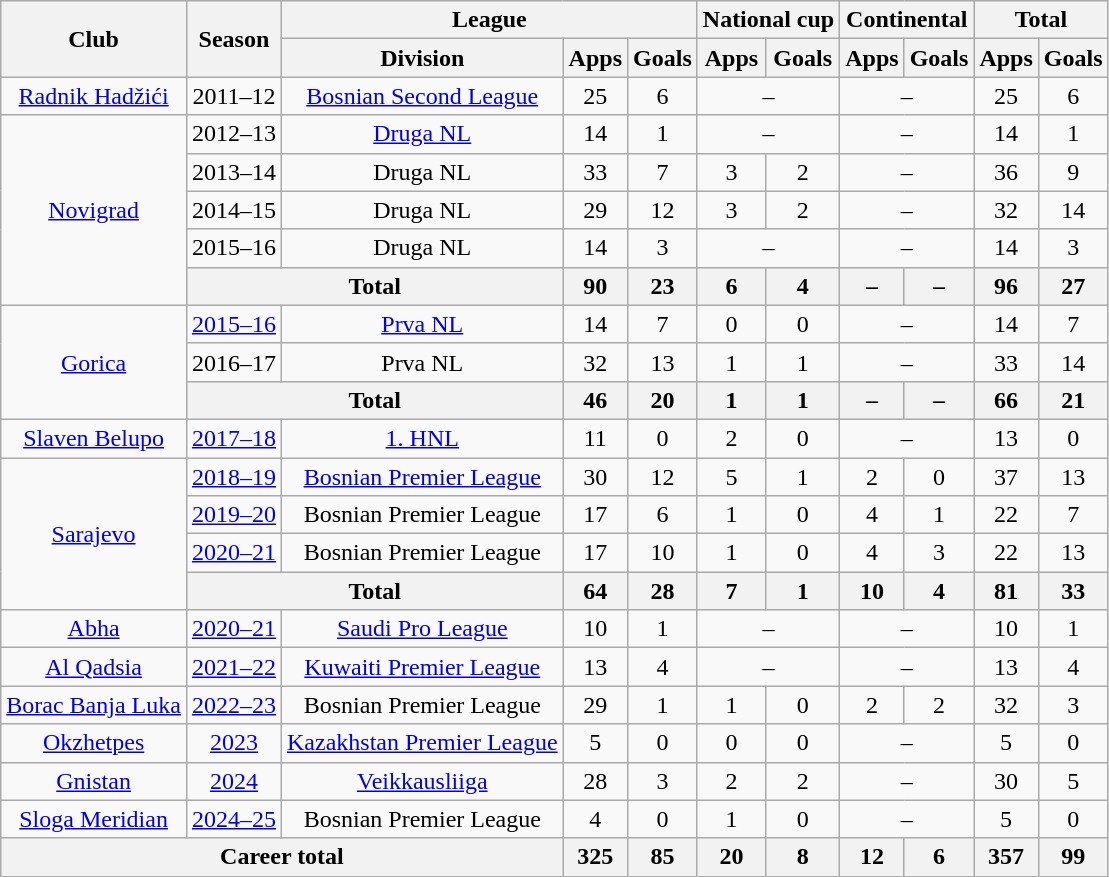<table class="wikitable" style="text-align:center">
<tr>
<th rowspan="2">Club</th>
<th rowspan="2">Season</th>
<th colspan="3">League</th>
<th colspan="2">National cup</th>
<th colspan="2">Continental</th>
<th colspan="2">Total</th>
</tr>
<tr>
<th>Division</th>
<th>Apps</th>
<th>Goals</th>
<th>Apps</th>
<th>Goals</th>
<th>Apps</th>
<th>Goals</th>
<th>Apps</th>
<th>Goals</th>
</tr>
<tr>
<td><a href='#'>Radnik Hadžići</a></td>
<td>2011–12</td>
<td><a href='#'>Bosnian Second League</a></td>
<td>25</td>
<td>6</td>
<td colspan="2">–</td>
<td colspan="2">–</td>
<td>25</td>
<td>6</td>
</tr>
<tr>
<td rowspan="5"><a href='#'>Novigrad</a></td>
<td>2012–13</td>
<td><a href='#'>Druga NL</a></td>
<td>14</td>
<td>1</td>
<td colspan="2">–</td>
<td colspan="2">–</td>
<td>14</td>
<td>1</td>
</tr>
<tr>
<td>2013–14</td>
<td>Druga NL</td>
<td>33</td>
<td>7</td>
<td>3</td>
<td>2</td>
<td colspan="2">–</td>
<td>36</td>
<td>9</td>
</tr>
<tr>
<td>2014–15</td>
<td>Druga NL</td>
<td>29</td>
<td>12</td>
<td>3</td>
<td>2</td>
<td colspan="2">–</td>
<td>32</td>
<td>14</td>
</tr>
<tr>
<td>2015–16</td>
<td>Druga NL</td>
<td>14</td>
<td>3</td>
<td colspan="2">–</td>
<td colspan="2">–</td>
<td>14</td>
<td>3</td>
</tr>
<tr>
<th colspan="2">Total</th>
<th>90</th>
<th>23</th>
<th>6</th>
<th>4</th>
<th>–</th>
<th>–</th>
<th>96</th>
<th>27</th>
</tr>
<tr>
<td rowspan="3"><a href='#'>Gorica</a></td>
<td><a href='#'>2015–16</a></td>
<td><a href='#'>Prva NL</a></td>
<td>14</td>
<td>7</td>
<td>0</td>
<td>0</td>
<td colspan="2">–</td>
<td>14</td>
<td>7</td>
</tr>
<tr>
<td>2016–17</td>
<td>Prva NL</td>
<td>32</td>
<td>13</td>
<td>1</td>
<td>1</td>
<td colspan="2">–</td>
<td>33</td>
<td>14</td>
</tr>
<tr>
<th colspan="2">Total</th>
<th>46</th>
<th>20</th>
<th>1</th>
<th>1</th>
<th>–</th>
<th>–</th>
<th>66</th>
<th>21</th>
</tr>
<tr>
<td><a href='#'>Slaven Belupo</a></td>
<td><a href='#'>2017–18</a></td>
<td><a href='#'>1. HNL</a></td>
<td>11</td>
<td>0</td>
<td>2</td>
<td>0</td>
<td colspan="2">–</td>
<td>13</td>
<td>0</td>
</tr>
<tr>
<td rowspan="4"><a href='#'>Sarajevo</a></td>
<td><a href='#'>2018–19</a></td>
<td><a href='#'>Bosnian Premier League</a></td>
<td>30</td>
<td>12</td>
<td>5</td>
<td>1</td>
<td>2</td>
<td>0</td>
<td>37</td>
<td>13</td>
</tr>
<tr>
<td><a href='#'>2019–20</a></td>
<td>Bosnian Premier League</td>
<td>17</td>
<td>6</td>
<td>1</td>
<td>0</td>
<td>4</td>
<td>1</td>
<td>22</td>
<td>7</td>
</tr>
<tr>
<td><a href='#'>2020–21</a></td>
<td>Bosnian Premier League</td>
<td>17</td>
<td>10</td>
<td>1</td>
<td>0</td>
<td>4</td>
<td>3</td>
<td>22</td>
<td>13</td>
</tr>
<tr>
<th colspan="2">Total</th>
<th>64</th>
<th>28</th>
<th>7</th>
<th>1</th>
<th>10</th>
<th>4</th>
<th>81</th>
<th>33</th>
</tr>
<tr>
<td><a href='#'>Abha</a></td>
<td><a href='#'>2020–21</a></td>
<td><a href='#'>Saudi Pro League</a></td>
<td>10</td>
<td>1</td>
<td colspan="2">–</td>
<td colspan="2">–</td>
<td>10</td>
<td>1</td>
</tr>
<tr>
<td><a href='#'>Al Qadsia</a></td>
<td><a href='#'>2021–22</a></td>
<td><a href='#'>Kuwaiti Premier League</a></td>
<td>13</td>
<td>4</td>
<td colspan="2">–</td>
<td colspan="2">–</td>
<td>13</td>
<td>4</td>
</tr>
<tr>
<td><a href='#'>Borac Banja Luka</a></td>
<td><a href='#'>2022–23</a></td>
<td>Bosnian Premier League</td>
<td>29</td>
<td>1</td>
<td>1</td>
<td>0</td>
<td>2</td>
<td>2</td>
<td>32</td>
<td>3</td>
</tr>
<tr>
<td><a href='#'>Okzhetpes</a></td>
<td><a href='#'>2023</a></td>
<td><a href='#'>Kazakhstan Premier League</a></td>
<td>5</td>
<td>0</td>
<td>0</td>
<td>0</td>
<td colspan="2">–</td>
<td>5</td>
<td>0</td>
</tr>
<tr>
<td><a href='#'>Gnistan</a></td>
<td><a href='#'>2024</a></td>
<td><a href='#'>Veikkausliiga</a></td>
<td>28</td>
<td>3</td>
<td>2</td>
<td>2</td>
<td colspan="2">–</td>
<td>30</td>
<td>5</td>
</tr>
<tr>
<td><a href='#'>Sloga Meridian</a></td>
<td><a href='#'>2024–25</a></td>
<td>Bosnian Premier League</td>
<td>4</td>
<td>0</td>
<td>1</td>
<td>0</td>
<td colspan="2">–</td>
<td>5</td>
<td>0</td>
</tr>
<tr>
<th colspan="3">Career total</th>
<th>325</th>
<th>85</th>
<th>20</th>
<th>8</th>
<th>12</th>
<th>6</th>
<th>357</th>
<th>99</th>
</tr>
</table>
